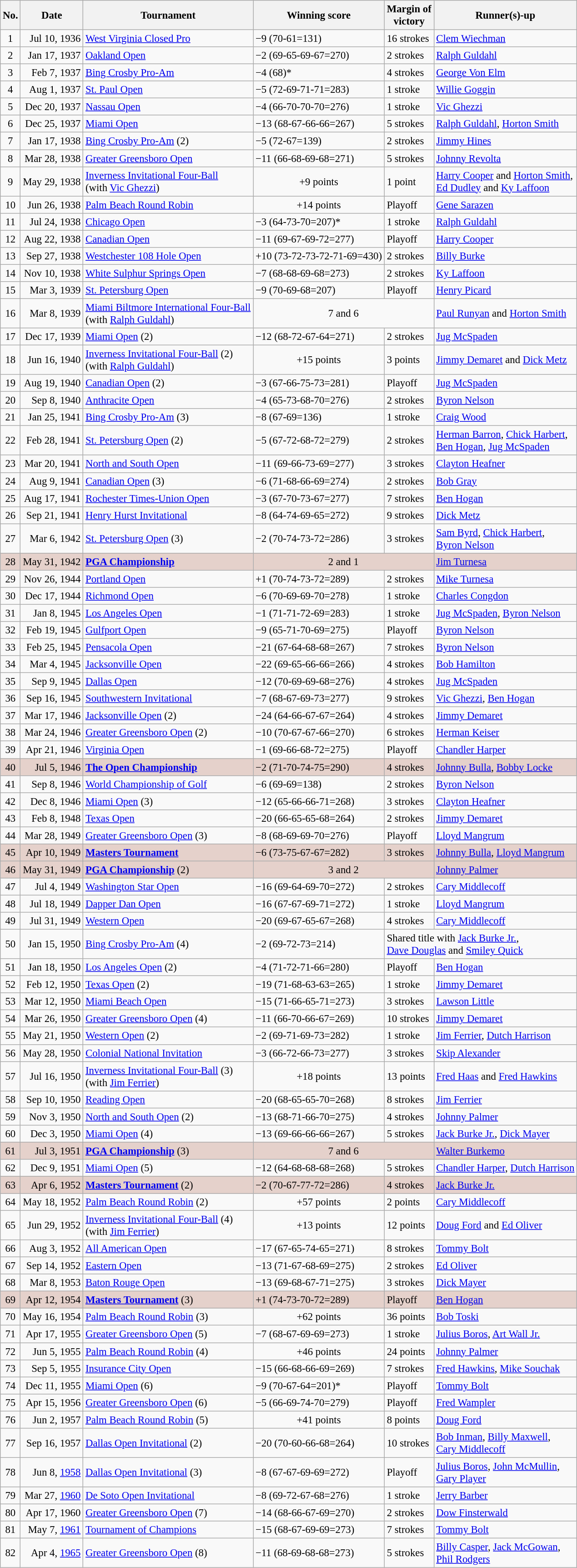<table class="wikitable" style="font-size:95%;">
<tr>
<th>No.</th>
<th>Date</th>
<th>Tournament</th>
<th>Winning score</th>
<th>Margin of<br>victory</th>
<th>Runner(s)-up</th>
</tr>
<tr>
<td align=center>1</td>
<td align=right>Jul 10, 1936</td>
<td><a href='#'>West Virginia Closed Pro</a></td>
<td>−9 (70-61=131)</td>
<td>16 strokes</td>
<td> <a href='#'>Clem Wiechman</a></td>
</tr>
<tr>
<td align=center>2</td>
<td align=right>Jan 17, 1937</td>
<td><a href='#'>Oakland Open</a></td>
<td>−2 (69-65-69-67=270)</td>
<td>2 strokes</td>
<td> <a href='#'>Ralph Guldahl</a></td>
</tr>
<tr>
<td align=center>3</td>
<td align=right>Feb 7, 1937</td>
<td><a href='#'>Bing Crosby Pro-Am</a></td>
<td>−4 (68)*</td>
<td>4 strokes</td>
<td> <a href='#'>George Von Elm</a></td>
</tr>
<tr>
<td align=center>4</td>
<td align=right>Aug 1, 1937</td>
<td><a href='#'>St. Paul Open</a></td>
<td>−5 (72-69-71-71=283)</td>
<td>1 stroke</td>
<td> <a href='#'>Willie Goggin</a></td>
</tr>
<tr>
<td align=center>5</td>
<td align=right>Dec 20, 1937</td>
<td><a href='#'>Nassau Open</a></td>
<td>−4 (66-70-70-70=276)</td>
<td>1 stroke</td>
<td> <a href='#'>Vic Ghezzi</a></td>
</tr>
<tr>
<td align=center>6</td>
<td align=right>Dec 25, 1937</td>
<td><a href='#'>Miami Open</a></td>
<td>−13 (68-67-66-66=267)</td>
<td>5 strokes</td>
<td> <a href='#'>Ralph Guldahl</a>,  <a href='#'>Horton Smith</a></td>
</tr>
<tr>
<td align=center>7</td>
<td align=right>Jan 17, 1938</td>
<td><a href='#'>Bing Crosby Pro-Am</a> (2)</td>
<td>−5 (72-67=139)</td>
<td>2 strokes</td>
<td> <a href='#'>Jimmy Hines</a></td>
</tr>
<tr>
<td align=center>8</td>
<td align=right>Mar 28, 1938</td>
<td><a href='#'>Greater Greensboro Open</a></td>
<td>−11 (66-68-69-68=271)</td>
<td>5 strokes</td>
<td> <a href='#'>Johnny Revolta</a></td>
</tr>
<tr>
<td align=center>9</td>
<td align=right>May 29, 1938</td>
<td><a href='#'>Inverness Invitational Four-Ball</a><br>(with  <a href='#'>Vic Ghezzi</a>)</td>
<td align=center>+9 points</td>
<td>1 point</td>
<td> <a href='#'>Harry Cooper</a> and  <a href='#'>Horton Smith</a>,<br> <a href='#'>Ed Dudley</a> and  <a href='#'>Ky Laffoon</a></td>
</tr>
<tr>
<td align=center>10</td>
<td align=right>Jun 26, 1938</td>
<td><a href='#'>Palm Beach Round Robin</a></td>
<td align=center>+14 points</td>
<td>Playoff</td>
<td> <a href='#'>Gene Sarazen</a></td>
</tr>
<tr>
<td align=center>11</td>
<td align=right>Jul 24, 1938</td>
<td><a href='#'>Chicago Open</a></td>
<td>−3 (64-73-70=207)*</td>
<td>1 stroke</td>
<td> <a href='#'>Ralph Guldahl</a></td>
</tr>
<tr>
<td align=center>12</td>
<td align=right>Aug 22, 1938</td>
<td><a href='#'>Canadian Open</a></td>
<td>−11 (69-67-69-72=277)</td>
<td>Playoff</td>
<td> <a href='#'>Harry Cooper</a></td>
</tr>
<tr>
<td align=center>13</td>
<td align=right>Sep 27, 1938</td>
<td><a href='#'>Westchester 108 Hole Open</a></td>
<td>+10 (73-72-73-72-71-69=430)</td>
<td>2 strokes</td>
<td> <a href='#'>Billy Burke</a></td>
</tr>
<tr>
<td align=center>14</td>
<td align=right>Nov 10, 1938</td>
<td><a href='#'>White Sulphur Springs Open</a></td>
<td>−7 (68-68-69-68=273)</td>
<td>2 strokes</td>
<td> <a href='#'>Ky Laffoon</a></td>
</tr>
<tr>
<td align=center>15</td>
<td align=right>Mar 3, 1939</td>
<td><a href='#'>St. Petersburg Open</a></td>
<td>−9 (70-69-68=207)</td>
<td>Playoff</td>
<td> <a href='#'>Henry Picard</a></td>
</tr>
<tr>
<td align=center>16</td>
<td align=right>Mar 8, 1939</td>
<td><a href='#'>Miami Biltmore International Four-Ball</a><br>(with  <a href='#'>Ralph Guldahl</a>)</td>
<td colspan=2 align=center>7 and 6</td>
<td> <a href='#'>Paul Runyan</a> and  <a href='#'>Horton Smith</a></td>
</tr>
<tr>
<td align=center>17</td>
<td align=right>Dec 17, 1939</td>
<td><a href='#'>Miami Open</a> (2)</td>
<td>−12 (68-72-67-64=271)</td>
<td>2 strokes</td>
<td> <a href='#'>Jug McSpaden</a></td>
</tr>
<tr>
<td align=center>18</td>
<td align=right>Jun 16, 1940</td>
<td><a href='#'>Inverness Invitational Four-Ball</a> (2)<br>(with  <a href='#'>Ralph Guldahl</a>)</td>
<td align=center>+15 points</td>
<td>3 points</td>
<td> <a href='#'>Jimmy Demaret</a> and  <a href='#'>Dick Metz</a></td>
</tr>
<tr>
<td align=center>19</td>
<td align=right>Aug 19, 1940</td>
<td><a href='#'>Canadian Open</a> (2)</td>
<td>−3 (67-66-75-73=281)</td>
<td>Playoff</td>
<td> <a href='#'>Jug McSpaden</a></td>
</tr>
<tr>
<td align=center>20</td>
<td align=right>Sep 8, 1940</td>
<td><a href='#'>Anthracite Open</a></td>
<td>−4 (65-73-68-70=276)</td>
<td>2 strokes</td>
<td> <a href='#'>Byron Nelson</a></td>
</tr>
<tr>
<td align=center>21</td>
<td align=right>Jan 25, 1941</td>
<td><a href='#'>Bing Crosby Pro-Am</a> (3)</td>
<td>−8 (67-69=136)</td>
<td>1 stroke</td>
<td> <a href='#'>Craig Wood</a></td>
</tr>
<tr>
<td align=center>22</td>
<td align=right>Feb 28, 1941</td>
<td><a href='#'>St. Petersburg Open</a> (2)</td>
<td>−5 (67-72-68-72=279)</td>
<td>2 strokes</td>
<td> <a href='#'>Herman Barron</a>,  <a href='#'>Chick Harbert</a>,<br> <a href='#'>Ben Hogan</a>,  <a href='#'>Jug McSpaden</a></td>
</tr>
<tr>
<td align=center>23</td>
<td align=right>Mar 20, 1941</td>
<td><a href='#'>North and South Open</a></td>
<td>−11 (69-66-73-69=277)</td>
<td>3 strokes</td>
<td> <a href='#'>Clayton Heafner</a></td>
</tr>
<tr>
<td align=center>24</td>
<td align=right>Aug 9, 1941</td>
<td><a href='#'>Canadian Open</a> (3)</td>
<td>−6 (71-68-66-69=274)</td>
<td>2 strokes</td>
<td> <a href='#'>Bob Gray</a></td>
</tr>
<tr>
<td align=center>25</td>
<td align=right>Aug 17, 1941</td>
<td><a href='#'>Rochester Times-Union Open</a></td>
<td>−3 (67-70-73-67=277)</td>
<td>7 strokes</td>
<td> <a href='#'>Ben Hogan</a></td>
</tr>
<tr>
<td align=center>26</td>
<td align=right>Sep 21, 1941</td>
<td><a href='#'>Henry Hurst Invitational</a></td>
<td>−8 (64-74-69-65=272)</td>
<td>9 strokes</td>
<td> <a href='#'>Dick Metz</a></td>
</tr>
<tr>
<td align=center>27</td>
<td align=right>Mar 6, 1942</td>
<td><a href='#'>St. Petersburg Open</a> (3)</td>
<td>−2 (70-74-73-72=286)</td>
<td>3 strokes</td>
<td> <a href='#'>Sam Byrd</a>,  <a href='#'>Chick Harbert</a>,<br> <a href='#'>Byron Nelson</a></td>
</tr>
<tr style="background:#e5d1cb;">
<td align=center>28</td>
<td align=right>May 31, 1942</td>
<td><strong><a href='#'>PGA Championship</a></strong></td>
<td colspan=2 align=center>2 and 1</td>
<td> <a href='#'>Jim Turnesa</a></td>
</tr>
<tr>
<td align=center>29</td>
<td align=right>Nov 26, 1944</td>
<td><a href='#'>Portland Open</a></td>
<td>+1 (70-74-73-72=289)</td>
<td>2 strokes</td>
<td> <a href='#'>Mike Turnesa</a></td>
</tr>
<tr>
<td align=center>30</td>
<td align=right>Dec 17, 1944</td>
<td><a href='#'>Richmond Open</a></td>
<td>−6 (70-69-69-70=278)</td>
<td>1 stroke</td>
<td> <a href='#'>Charles Congdon</a></td>
</tr>
<tr>
<td align=center>31</td>
<td align=right>Jan 8, 1945</td>
<td><a href='#'>Los Angeles Open</a></td>
<td>−1 (71-71-72-69=283)</td>
<td>1 stroke</td>
<td> <a href='#'>Jug McSpaden</a>,  <a href='#'>Byron Nelson</a></td>
</tr>
<tr>
<td align=center>32</td>
<td align=right>Feb 19, 1945</td>
<td><a href='#'>Gulfport Open</a></td>
<td>−9 (65-71-70-69=275)</td>
<td>Playoff</td>
<td> <a href='#'>Byron Nelson</a></td>
</tr>
<tr>
<td align=center>33</td>
<td align=right>Feb 25, 1945</td>
<td><a href='#'>Pensacola Open</a></td>
<td>−21 (67-64-68-68=267)</td>
<td>7 strokes</td>
<td> <a href='#'>Byron Nelson</a></td>
</tr>
<tr>
<td align=center>34</td>
<td align=right>Mar 4, 1945</td>
<td><a href='#'>Jacksonville Open</a></td>
<td>−22 (69-65-66-66=266)</td>
<td>4 strokes</td>
<td> <a href='#'>Bob Hamilton</a></td>
</tr>
<tr>
<td align=center>35</td>
<td align=right>Sep 9, 1945</td>
<td><a href='#'>Dallas Open</a></td>
<td>−12 (70-69-69-68=276)</td>
<td>4 strokes</td>
<td> <a href='#'>Jug McSpaden</a></td>
</tr>
<tr>
<td align=center>36</td>
<td align=right>Sep 16, 1945</td>
<td><a href='#'>Southwestern Invitational</a></td>
<td>−7 (68-67-69-73=277)</td>
<td>9 strokes</td>
<td> <a href='#'>Vic Ghezzi</a>,  <a href='#'>Ben Hogan</a></td>
</tr>
<tr>
<td align=center>37</td>
<td align=right>Mar 17, 1946</td>
<td><a href='#'>Jacksonville Open</a> (2)</td>
<td>−24 (64-66-67-67=264)</td>
<td>4 strokes</td>
<td> <a href='#'>Jimmy Demaret</a></td>
</tr>
<tr>
<td align=center>38</td>
<td align=right>Mar 24, 1946</td>
<td><a href='#'>Greater Greensboro Open</a> (2)</td>
<td>−10 (70-67-67-66=270)</td>
<td>6 strokes</td>
<td> <a href='#'>Herman Keiser</a></td>
</tr>
<tr>
<td align=center>39</td>
<td align=right>Apr 21, 1946</td>
<td><a href='#'>Virginia Open</a></td>
<td>−1 (69-66-68-72=275)</td>
<td>Playoff</td>
<td> <a href='#'>Chandler Harper</a></td>
</tr>
<tr style="background:#e5d1cb;">
<td align=center>40</td>
<td align=right>Jul 5, 1946</td>
<td><strong><a href='#'>The Open Championship</a></strong></td>
<td>−2 (71-70-74-75=290)</td>
<td>4 strokes</td>
<td> <a href='#'>Johnny Bulla</a>,  <a href='#'>Bobby Locke</a></td>
</tr>
<tr>
<td align=center>41</td>
<td align=right>Sep 8, 1946</td>
<td><a href='#'>World Championship of Golf</a></td>
<td>−6 (69-69=138)</td>
<td>2 strokes</td>
<td> <a href='#'>Byron Nelson</a></td>
</tr>
<tr>
<td align=center>42</td>
<td align=right>Dec 8, 1946</td>
<td><a href='#'>Miami Open</a> (3)</td>
<td>−12 (65-66-66-71=268)</td>
<td>3 strokes</td>
<td> <a href='#'>Clayton Heafner</a></td>
</tr>
<tr>
<td align=center>43</td>
<td align=right>Feb 8, 1948</td>
<td><a href='#'>Texas Open</a></td>
<td>−20 (66-65-65-68=264)</td>
<td>2 strokes</td>
<td> <a href='#'>Jimmy Demaret</a></td>
</tr>
<tr>
<td align=center>44</td>
<td align=right>Mar 28, 1949</td>
<td><a href='#'>Greater Greensboro Open</a> (3)</td>
<td>−8 (68-69-69-70=276)</td>
<td>Playoff</td>
<td> <a href='#'>Lloyd Mangrum</a></td>
</tr>
<tr style="background:#e5d1cb;">
<td align=center>45</td>
<td align=right>Apr 10, 1949</td>
<td><strong><a href='#'>Masters Tournament</a></strong></td>
<td>−6 (73-75-67-67=282)</td>
<td>3 strokes</td>
<td> <a href='#'>Johnny Bulla</a>,  <a href='#'>Lloyd Mangrum</a></td>
</tr>
<tr style="background:#e5d1cb;">
<td align=center>46</td>
<td align=right>May 31, 1949</td>
<td><strong><a href='#'>PGA Championship</a></strong> (2)</td>
<td colspan=2 align=center>3 and 2</td>
<td> <a href='#'>Johnny Palmer</a></td>
</tr>
<tr>
<td align=center>47</td>
<td align=right>Jul 4, 1949</td>
<td><a href='#'>Washington Star Open</a></td>
<td>−16 (69-64-69-70=272)</td>
<td>2 strokes</td>
<td> <a href='#'>Cary Middlecoff</a></td>
</tr>
<tr>
<td align=center>48</td>
<td align=right>Jul 18, 1949</td>
<td><a href='#'>Dapper Dan Open</a></td>
<td>−16 (67-67-69-71=272)</td>
<td>1 stroke</td>
<td> <a href='#'>Lloyd Mangrum</a></td>
</tr>
<tr>
<td align=center>49</td>
<td align=right>Jul 31, 1949</td>
<td><a href='#'>Western Open</a></td>
<td>−20 (69-67-65-67=268)</td>
<td>4 strokes</td>
<td> <a href='#'>Cary Middlecoff</a></td>
</tr>
<tr>
<td align=center>50</td>
<td align=right>Jan 15, 1950</td>
<td><a href='#'>Bing Crosby Pro-Am</a> (4)</td>
<td>−2 (69-72-73=214)</td>
<td colspan=2>Shared title with  <a href='#'>Jack Burke Jr.</a>,<br> <a href='#'>Dave Douglas</a> and  <a href='#'>Smiley Quick</a></td>
</tr>
<tr>
<td align=center>51</td>
<td align=right>Jan 18, 1950</td>
<td><a href='#'>Los Angeles Open</a> (2)</td>
<td>−4 (71-72-71-66=280)</td>
<td>Playoff</td>
<td> <a href='#'>Ben Hogan</a></td>
</tr>
<tr>
<td align=center>52</td>
<td align=right>Feb 12, 1950</td>
<td><a href='#'>Texas Open</a> (2)</td>
<td>−19 (71-68-63-63=265)</td>
<td>1 stroke</td>
<td> <a href='#'>Jimmy Demaret</a></td>
</tr>
<tr>
<td align=center>53</td>
<td align=right>Mar 12, 1950</td>
<td><a href='#'>Miami Beach Open</a></td>
<td>−15 (71-66-65-71=273)</td>
<td>3 strokes</td>
<td> <a href='#'>Lawson Little</a></td>
</tr>
<tr>
<td align=center>54</td>
<td align=right>Mar 26, 1950</td>
<td><a href='#'>Greater Greensboro Open</a> (4)</td>
<td>−11 (66-70-66-67=269)</td>
<td>10 strokes</td>
<td> <a href='#'>Jimmy Demaret</a></td>
</tr>
<tr>
<td align=center>55</td>
<td align=right>May 21, 1950</td>
<td><a href='#'>Western Open</a> (2)</td>
<td>−2 (69-71-69-73=282)</td>
<td>1 stroke</td>
<td> <a href='#'>Jim Ferrier</a>,  <a href='#'>Dutch Harrison</a></td>
</tr>
<tr>
<td align=center>56</td>
<td align=right>May 28, 1950</td>
<td><a href='#'>Colonial National Invitation</a></td>
<td>−3 (66-72-66-73=277)</td>
<td>3 strokes</td>
<td> <a href='#'>Skip Alexander</a></td>
</tr>
<tr>
<td align=center>57</td>
<td align=right>Jul 16, 1950</td>
<td><a href='#'>Inverness Invitational Four-Ball</a> (3)<br>(with  <a href='#'>Jim Ferrier</a>)</td>
<td align=center>+18 points</td>
<td>13 points</td>
<td> <a href='#'>Fred Haas</a> and  <a href='#'>Fred Hawkins</a></td>
</tr>
<tr>
<td align=center>58</td>
<td align=right>Sep 10, 1950</td>
<td><a href='#'>Reading Open</a></td>
<td>−20 (68-65-65-70=268)</td>
<td>8 strokes</td>
<td> <a href='#'>Jim Ferrier</a></td>
</tr>
<tr>
<td align=center>59</td>
<td align=right>Nov 3, 1950</td>
<td><a href='#'>North and South Open</a> (2)</td>
<td>−13 (68-71-66-70=275)</td>
<td>4 strokes</td>
<td> <a href='#'>Johnny Palmer</a></td>
</tr>
<tr>
<td align=center>60</td>
<td align=right>Dec 3, 1950</td>
<td><a href='#'>Miami Open</a> (4)</td>
<td>−13 (69-66-66-66=267)</td>
<td>5 strokes</td>
<td> <a href='#'>Jack Burke Jr.</a>,  <a href='#'>Dick Mayer</a></td>
</tr>
<tr style="background:#e5d1cb;">
<td align=center>61</td>
<td align=right>Jul 3, 1951</td>
<td><strong><a href='#'>PGA Championship</a></strong> (3)</td>
<td colspan=2 align=center>7 and 6</td>
<td> <a href='#'>Walter Burkemo</a></td>
</tr>
<tr>
<td align=center>62</td>
<td align=right>Dec 9, 1951</td>
<td><a href='#'>Miami Open</a> (5)</td>
<td>−12 (64-68-68-68=268)</td>
<td>5 strokes</td>
<td> <a href='#'>Chandler Harper</a>,  <a href='#'>Dutch Harrison</a></td>
</tr>
<tr style="background:#e5d1cb;">
<td align=center>63</td>
<td align=right>Apr 6, 1952</td>
<td><strong><a href='#'>Masters Tournament</a></strong> (2)</td>
<td>−2 (70-67-77-72=286)</td>
<td>4 strokes</td>
<td> <a href='#'>Jack Burke Jr.</a></td>
</tr>
<tr>
<td align=center>64</td>
<td align=right>May 18, 1952</td>
<td><a href='#'>Palm Beach Round Robin</a> (2)</td>
<td align=center>+57 points</td>
<td>2 points</td>
<td> <a href='#'>Cary Middlecoff</a></td>
</tr>
<tr>
<td align=center>65</td>
<td align=right>Jun 29, 1952</td>
<td><a href='#'>Inverness Invitational Four-Ball</a> (4)<br>(with  <a href='#'>Jim Ferrier</a>)</td>
<td align=center>+13 points</td>
<td>12 points</td>
<td> <a href='#'>Doug Ford</a> and  <a href='#'>Ed Oliver</a></td>
</tr>
<tr>
<td align=center>66</td>
<td align=right>Aug 3, 1952</td>
<td><a href='#'>All American Open</a></td>
<td>−17 (67-65-74-65=271)</td>
<td>8 strokes</td>
<td> <a href='#'>Tommy Bolt</a></td>
</tr>
<tr>
<td align=center>67</td>
<td align=right>Sep 14, 1952</td>
<td><a href='#'>Eastern Open</a></td>
<td>−13 (71-67-68-69=275)</td>
<td>2 strokes</td>
<td> <a href='#'>Ed Oliver</a></td>
</tr>
<tr>
<td align=center>68</td>
<td align=right>Mar 8, 1953</td>
<td><a href='#'>Baton Rouge Open</a></td>
<td>−13 (69-68-67-71=275)</td>
<td>3 strokes</td>
<td> <a href='#'>Dick Mayer</a></td>
</tr>
<tr style="background:#e5d1cb;">
<td align=center>69</td>
<td align=right>Apr 12, 1954</td>
<td><strong><a href='#'>Masters Tournament</a></strong> (3)</td>
<td>+1 (74-73-70-72=289)</td>
<td>Playoff</td>
<td> <a href='#'>Ben Hogan</a></td>
</tr>
<tr>
<td align=center>70</td>
<td align=right>May 16, 1954</td>
<td><a href='#'>Palm Beach Round Robin</a> (3)</td>
<td align=center>+62 points</td>
<td>36 points</td>
<td> <a href='#'>Bob Toski</a></td>
</tr>
<tr>
<td align=center>71</td>
<td align=right>Apr 17, 1955</td>
<td><a href='#'>Greater Greensboro Open</a> (5)</td>
<td>−7 (68-67-69-69=273)</td>
<td>1 stroke</td>
<td> <a href='#'>Julius Boros</a>,  <a href='#'>Art Wall Jr.</a></td>
</tr>
<tr>
<td align=center>72</td>
<td align=right>Jun 5, 1955</td>
<td><a href='#'>Palm Beach Round Robin</a> (4)</td>
<td align=center>+46 points</td>
<td>24 points</td>
<td> <a href='#'>Johnny Palmer</a></td>
</tr>
<tr>
<td align=center>73</td>
<td align=right>Sep 5, 1955</td>
<td><a href='#'>Insurance City Open</a></td>
<td>−15 (66-68-66-69=269)</td>
<td>7 strokes</td>
<td> <a href='#'>Fred Hawkins</a>,  <a href='#'>Mike Souchak</a></td>
</tr>
<tr>
<td align=center>74</td>
<td align=right>Dec 11, 1955</td>
<td><a href='#'>Miami Open</a> (6)</td>
<td>−9 (70-67-64=201)*</td>
<td>Playoff</td>
<td> <a href='#'>Tommy Bolt</a></td>
</tr>
<tr>
<td align=center>75</td>
<td align=right>Apr 15, 1956</td>
<td><a href='#'>Greater Greensboro Open</a> (6)</td>
<td>−5 (66-69-74-70=279)</td>
<td>Playoff</td>
<td> <a href='#'>Fred Wampler</a></td>
</tr>
<tr>
<td align=center>76</td>
<td align=right>Jun 2, 1957</td>
<td><a href='#'>Palm Beach Round Robin</a> (5)</td>
<td align=center>+41 points</td>
<td>8 points</td>
<td> <a href='#'>Doug Ford</a></td>
</tr>
<tr>
<td align=center>77</td>
<td align=right>Sep 16, 1957</td>
<td><a href='#'>Dallas Open Invitational</a> (2)</td>
<td>−20 (70-60-66-68=264)</td>
<td>10 strokes</td>
<td> <a href='#'>Bob Inman</a>,  <a href='#'>Billy Maxwell</a>,<br> <a href='#'>Cary Middlecoff</a></td>
</tr>
<tr>
<td align=center>78</td>
<td align=right>Jun 8, <a href='#'>1958</a></td>
<td><a href='#'>Dallas Open Invitational</a> (3)</td>
<td>−8 (67-67-69-69=272)</td>
<td>Playoff</td>
<td> <a href='#'>Julius Boros</a>,  <a href='#'>John McMullin</a>,<br> <a href='#'>Gary Player</a></td>
</tr>
<tr>
<td align=center>79</td>
<td align=right>Mar 27, <a href='#'>1960</a></td>
<td><a href='#'>De Soto Open Invitational</a></td>
<td>−8 (69-72-67-68=276)</td>
<td>1 stroke</td>
<td> <a href='#'>Jerry Barber</a></td>
</tr>
<tr>
<td align=center>80</td>
<td align=right>Apr 17, 1960</td>
<td><a href='#'>Greater Greensboro Open</a> (7)</td>
<td>−14 (68-66-67-69=270)</td>
<td>2 strokes</td>
<td> <a href='#'>Dow Finsterwald</a></td>
</tr>
<tr>
<td align=center>81</td>
<td align=right>May 7, <a href='#'>1961</a></td>
<td><a href='#'>Tournament of Champions</a></td>
<td>−15 (68-67-69-69=273)</td>
<td>7 strokes</td>
<td> <a href='#'>Tommy Bolt</a></td>
</tr>
<tr>
<td align=center>82</td>
<td align=right>Apr 4, <a href='#'>1965</a></td>
<td><a href='#'>Greater Greensboro Open</a> (8)</td>
<td>−11 (68-69-68-68=273)</td>
<td>5 strokes</td>
<td> <a href='#'>Billy Casper</a>,  <a href='#'>Jack McGowan</a>,<br> <a href='#'>Phil Rodgers</a></td>
</tr>
</table>
